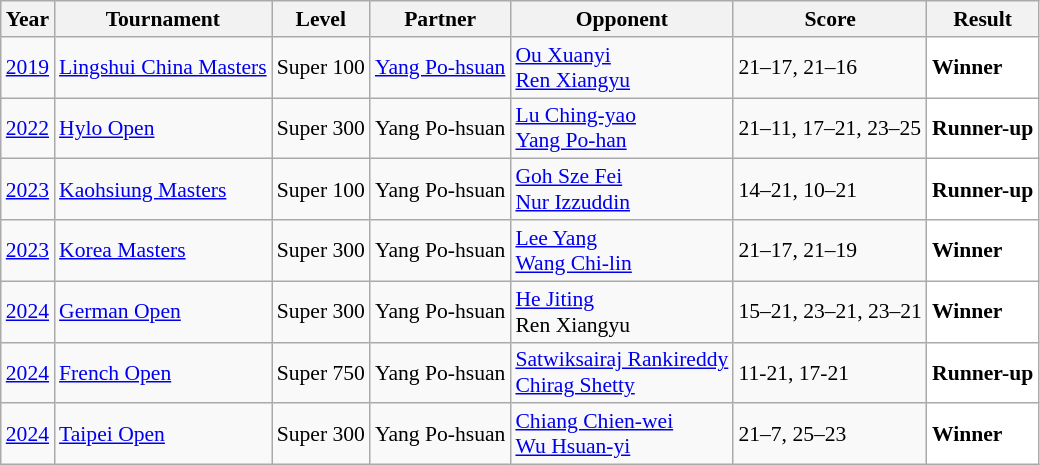<table class="sortable wikitable" style="font-size: 90%;">
<tr>
<th>Year</th>
<th>Tournament</th>
<th>Level</th>
<th>Partner</th>
<th>Opponent</th>
<th>Score</th>
<th>Result</th>
</tr>
<tr>
<td align="center"><a href='#'>2019</a></td>
<td align="left"><a href='#'>Lingshui China Masters</a></td>
<td align="left">Super 100</td>
<td align="left"> <a href='#'>Yang Po-hsuan</a></td>
<td align="left"> <a href='#'>Ou Xuanyi</a><br> <a href='#'>Ren Xiangyu</a></td>
<td align="left">21–17, 21–16</td>
<td style="text-align:left; background:white"> <strong>Winner</strong></td>
</tr>
<tr>
<td align="center"><a href='#'>2022</a></td>
<td align="left"><a href='#'>Hylo Open</a></td>
<td align="left">Super 300</td>
<td align="left"> Yang Po-hsuan</td>
<td align="left"> <a href='#'>Lu Ching-yao</a><br> <a href='#'>Yang Po-han</a></td>
<td align="left">21–11, 17–21, 23–25</td>
<td style="text-align:left; background:white"> <strong>Runner-up</strong></td>
</tr>
<tr>
<td align="center"><a href='#'>2023</a></td>
<td align="left"><a href='#'>Kaohsiung Masters</a></td>
<td align="left">Super 100</td>
<td align="left"> Yang Po-hsuan</td>
<td align="left"> <a href='#'>Goh Sze Fei</a><br> <a href='#'>Nur Izzuddin</a></td>
<td align="left">14–21, 10–21</td>
<td style="text-align:left; background:white"> <strong>Runner-up</strong></td>
</tr>
<tr>
<td align="center"><a href='#'>2023</a></td>
<td align="left"><a href='#'>Korea Masters</a></td>
<td align="left">Super 300</td>
<td align="left"> Yang Po-hsuan</td>
<td align="left"> <a href='#'>Lee Yang</a><br> <a href='#'>Wang Chi-lin</a></td>
<td align="left">21–17, 21–19</td>
<td style="text-align:left; background:white"> <strong>Winner</strong></td>
</tr>
<tr>
<td align="center"><a href='#'>2024</a></td>
<td align="left"><a href='#'>German Open</a></td>
<td align="left">Super 300</td>
<td align="left"> Yang Po-hsuan</td>
<td align="left"> <a href='#'>He Jiting</a><br> Ren Xiangyu</td>
<td align="left">15–21, 23–21, 23–21</td>
<td style="text-align:left; background:white"> <strong>Winner</strong></td>
</tr>
<tr>
<td align="center"><a href='#'>2024</a></td>
<td align="left"><a href='#'>French Open</a></td>
<td align="left">Super 750</td>
<td align="left"> Yang Po-hsuan</td>
<td align="left"> <a href='#'>Satwiksairaj Rankireddy</a><br> <a href='#'>Chirag Shetty</a></td>
<td align="left">11-21, 17-21</td>
<td style="text-align:left; background:white"> <strong>Runner-up</strong></td>
</tr>
<tr>
<td align="center"><a href='#'>2024</a></td>
<td align="left"><a href='#'>Taipei Open</a></td>
<td align="left">Super 300</td>
<td align="left"> Yang Po-hsuan</td>
<td align="left"> <a href='#'>Chiang Chien-wei</a><br> <a href='#'>Wu Hsuan-yi</a></td>
<td align="left">21–7, 25–23</td>
<td style="text-align:left; background:white"> <strong>Winner</strong></td>
</tr>
</table>
